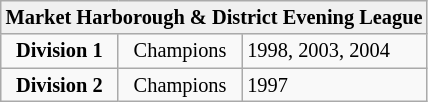<table class="wikitable" style="font-size:85%">
<tr>
<td colspan=3; style="background:#f0f0f0; text-align: center; font-weight: bold;">Market Harborough & District Evening League</td>
</tr>
<tr>
<td style="text-align: center; font-weight: bold;">Division 1</td>
<td style="text-align: center;">Champions</td>
<td style="text-align: left;">1998, 2003, 2004</td>
</tr>
<tr>
<td style="text-align: center; font-weight: bold;">Division 2</td>
<td style="text-align: center;">Champions</td>
<td style="text-align: left;">1997</td>
</tr>
</table>
